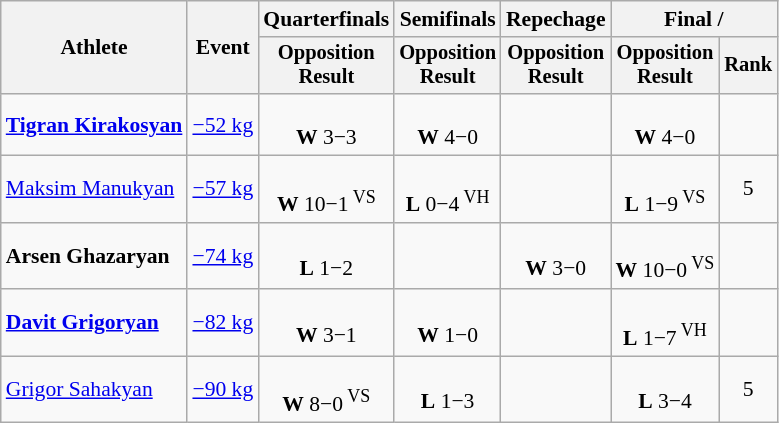<table class="wikitable" style="text-align:center; font-size:90%">
<tr>
<th rowspan=2>Athlete</th>
<th rowspan=2>Event</th>
<th>Quarterfinals</th>
<th>Semifinals</th>
<th>Repechage</th>
<th colspan=2>Final / </th>
</tr>
<tr style="font-size:95%">
<th>Opposition<br>Result</th>
<th>Opposition<br>Result</th>
<th>Opposition<br>Result</th>
<th>Opposition<br>Result</th>
<th>Rank</th>
</tr>
<tr>
<td align=left><strong><a href='#'>Tigran Kirakosyan</a></strong></td>
<td align=left><a href='#'>−52 kg</a></td>
<td><br><strong>W</strong> 3−3</td>
<td><br><strong>W</strong> 4−0</td>
<td></td>
<td><br><strong>W</strong> 4−0</td>
<td></td>
</tr>
<tr>
<td align=left><a href='#'>Maksim Manukyan</a></td>
<td align=left><a href='#'>−57 kg</a></td>
<td><br><strong>W</strong> 10−1<sup> VS</sup></td>
<td><br><strong>L</strong> 0−4<sup> VH</sup></td>
<td></td>
<td><br><strong>L</strong> 1−9<sup> VS</sup></td>
<td>5</td>
</tr>
<tr>
<td align=left><strong>Arsen Ghazaryan</strong></td>
<td align=left><a href='#'>−74 kg</a></td>
<td><br><strong>L</strong> 1−2</td>
<td></td>
<td><br><strong>W</strong> 3−0</td>
<td><br><strong>W</strong> 10−0<sup> VS</sup></td>
<td></td>
</tr>
<tr>
<td align=left><strong><a href='#'>Davit Grigoryan</a></strong></td>
<td align=left><a href='#'>−82 kg</a></td>
<td><br><strong>W</strong> 3−1</td>
<td><br><strong>W</strong> 1−0</td>
<td></td>
<td><br><strong>L</strong> 1−7<sup> VH</sup></td>
<td></td>
</tr>
<tr>
<td align=left><a href='#'>Grigor Sahakyan</a></td>
<td align=left><a href='#'>−90 kg</a></td>
<td><br><strong>W</strong> 8−0<sup> VS</sup></td>
<td><br><strong>L</strong> 1−3</td>
<td></td>
<td><br><strong>L</strong> 3−4</td>
<td>5</td>
</tr>
</table>
